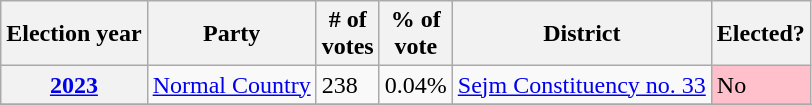<table class=wikitable>
<tr>
<th>Election year</th>
<th>Party</th>
<th># of<br>votes</th>
<th>% of<br>vote</th>
<th>District</th>
<th>Elected?</th>
</tr>
<tr>
<th><a href='#'>2023</a></th>
<td><a href='#'>Normal Country</a></td>
<td>238</td>
<td>0.04%</td>
<td><a href='#'>Sejm Constituency no. 33</a></td>
<td style="background:Pink;">No</td>
</tr>
<tr>
</tr>
</table>
